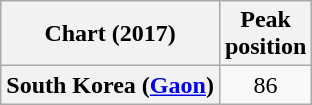<table class="wikitable sortable plainrowheaders" style="text-align:center">
<tr>
<th scope="col">Chart (2017)</th>
<th scope="col">Peak<br>position</th>
</tr>
<tr>
<th scope="row">South Korea (<a href='#'>Gaon</a>)</th>
<td>86</td>
</tr>
</table>
